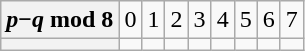<table class="wikitable">
<tr style="text-align:center">
<th><em>p</em>−<em>q</em> mod 8</th>
<td>0</td>
<td>1</td>
<td>2</td>
<td>3</td>
<td>4</td>
<td>5</td>
<td>6</td>
<td>7</td>
</tr>
<tr>
<th></th>
<td></td>
<td></td>
<td></td>
<td></td>
<td></td>
<td></td>
<td></td>
<td></td>
</tr>
</table>
